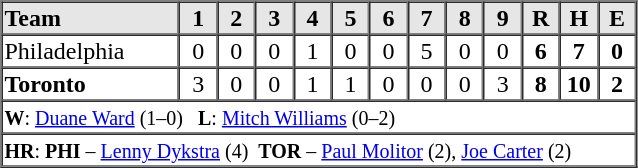<table border=1 cellspacing=0 width=425 style="margin-left:3em;">
<tr style="text-align:center; background-color:#e6e6e6;">
<th align=left width=28%>Team</th>
<th width=6%>1</th>
<th width=6%>2</th>
<th width=6%>3</th>
<th width=6%>4</th>
<th width=6%>5</th>
<th width=6%>6</th>
<th width=6%>7</th>
<th width=6%>8</th>
<th width=6%>9</th>
<th width=6%>R</th>
<th width=6%>H</th>
<th width=6%>E</th>
</tr>
<tr style="text-align:center;">
<td align=left>Philadelphia</td>
<td>0</td>
<td>0</td>
<td>0</td>
<td>1</td>
<td>0</td>
<td>0</td>
<td>5</td>
<td>0</td>
<td>0</td>
<td><strong>6</strong></td>
<td><strong>7</strong></td>
<td><strong>0</strong></td>
</tr>
<tr style="text-align:center;">
<td align=left><strong>Toronto</strong></td>
<td>3</td>
<td>0</td>
<td>0</td>
<td>1</td>
<td>1</td>
<td>0</td>
<td>0</td>
<td>0</td>
<td>3</td>
<td><strong>8</strong></td>
<td><strong>10</strong></td>
<td><strong>2</strong></td>
</tr>
<tr style="text-align:left;">
<td colspan=13><small><strong>W</strong>: <a href='#'>Duane Ward</a> (1–0)   <strong>L</strong>: <a href='#'>Mitch Williams</a> (0–2)  </small></td>
</tr>
<tr style="text-align:left;">
<td colspan=13><small><strong>HR</strong>: <strong>PHI</strong> – <a href='#'>Lenny Dykstra</a> (4)  <strong>TOR</strong> – <a href='#'>Paul Molitor</a> (2), <a href='#'>Joe Carter</a> (2)</small></td>
</tr>
</table>
